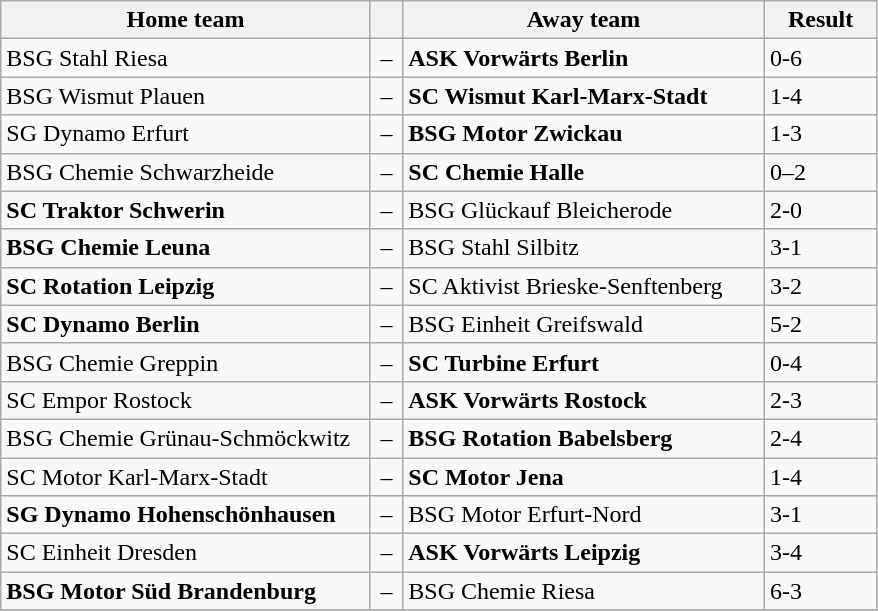<table class="wikitable" style="width:585px;" border="1">
<tr>
<th style="width:250px;" align="left">Home team</th>
<th style="width:15px;"></th>
<th style="width:250px;" align="left">Away team</th>
<th style="width:70px;" align="center;">Result</th>
</tr>
<tr>
<td>BSG Stahl Riesa</td>
<td align="center">–</td>
<td><strong>ASK Vorwärts Berlin</strong></td>
<td>0-6</td>
</tr>
<tr>
<td>BSG Wismut Plauen</td>
<td align="center">–</td>
<td><strong>SC Wismut Karl-Marx-Stadt</strong></td>
<td>1-4</td>
</tr>
<tr>
<td>SG Dynamo Erfurt</td>
<td align="center">–</td>
<td><strong>BSG Motor Zwickau</strong></td>
<td>1-3</td>
</tr>
<tr>
<td>BSG Chemie Schwarzheide</td>
<td align="center">–</td>
<td><strong>SC Chemie Halle</strong></td>
<td>0–2</td>
</tr>
<tr>
<td><strong>SC Traktor Schwerin</strong></td>
<td align="center">–</td>
<td>BSG Glückauf Bleicherode</td>
<td>2-0</td>
</tr>
<tr>
<td><strong>BSG Chemie Leuna</strong></td>
<td align="center">–</td>
<td>BSG Stahl Silbitz</td>
<td>3-1</td>
</tr>
<tr>
<td><strong>SC Rotation Leipzig</strong></td>
<td align="center">–</td>
<td>SC Aktivist Brieske-Senftenberg</td>
<td>3-2</td>
</tr>
<tr>
<td><strong>SC Dynamo Berlin</strong></td>
<td align="center">–</td>
<td>BSG Einheit Greifswald</td>
<td>5-2</td>
</tr>
<tr>
<td>BSG Chemie Greppin</td>
<td align="center">–</td>
<td><strong>SC Turbine Erfurt</strong></td>
<td>0-4</td>
</tr>
<tr>
<td>SC Empor Rostock</td>
<td align="center">–</td>
<td><strong>ASK Vorwärts Rostock</strong></td>
<td>2-3</td>
</tr>
<tr>
<td>BSG Chemie Grünau-Schmöckwitz</td>
<td align="center">–</td>
<td><strong>BSG Rotation Babelsberg</strong></td>
<td>2-4</td>
</tr>
<tr>
<td>SC Motor Karl-Marx-Stadt</td>
<td align="center">–</td>
<td><strong>SC Motor Jena</strong></td>
<td>1-4</td>
</tr>
<tr>
<td><strong>SG Dynamo Hohenschönhausen</strong></td>
<td align="center">–</td>
<td>BSG Motor Erfurt-Nord</td>
<td>3-1</td>
</tr>
<tr>
<td>SC Einheit Dresden</td>
<td align="center">–</td>
<td><strong>ASK Vorwärts Leipzig</strong></td>
<td>3-4</td>
</tr>
<tr>
<td><strong>BSG Motor Süd Brandenburg</strong></td>
<td align="center">–</td>
<td>BSG Chemie Riesa</td>
<td>6-3</td>
</tr>
<tr>
</tr>
</table>
